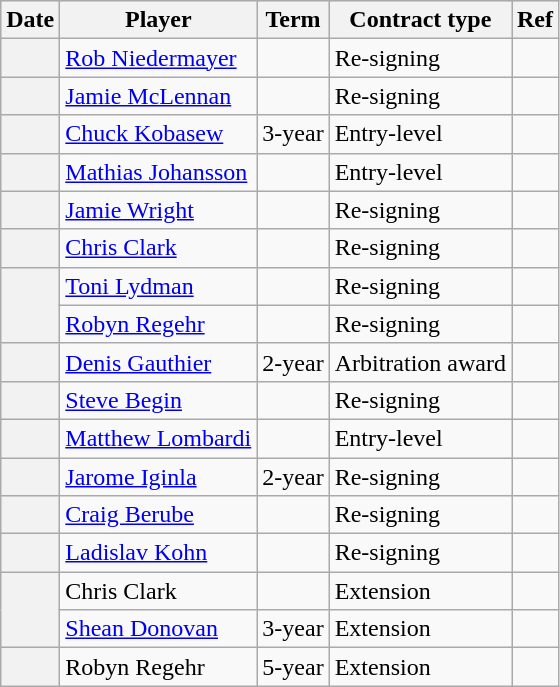<table class="wikitable plainrowheaders">
<tr style="background:#ddd; text-align:center;">
<th>Date</th>
<th>Player</th>
<th>Term</th>
<th>Contract type</th>
<th>Ref</th>
</tr>
<tr>
<th scope="row"></th>
<td><a href='#'>Rob Niedermayer</a></td>
<td></td>
<td>Re-signing</td>
<td></td>
</tr>
<tr>
<th scope="row"></th>
<td><a href='#'>Jamie McLennan</a></td>
<td></td>
<td>Re-signing</td>
<td></td>
</tr>
<tr>
<th scope="row"></th>
<td><a href='#'>Chuck Kobasew</a></td>
<td>3-year</td>
<td>Entry-level</td>
<td></td>
</tr>
<tr>
<th scope="row"></th>
<td><a href='#'>Mathias Johansson</a></td>
<td></td>
<td>Entry-level</td>
<td></td>
</tr>
<tr>
<th scope="row"></th>
<td><a href='#'>Jamie Wright</a></td>
<td></td>
<td>Re-signing</td>
<td></td>
</tr>
<tr>
<th scope="row"></th>
<td><a href='#'>Chris Clark</a></td>
<td></td>
<td>Re-signing</td>
<td></td>
</tr>
<tr>
<th scope="row" rowspan=2></th>
<td><a href='#'>Toni Lydman</a></td>
<td></td>
<td>Re-signing</td>
<td></td>
</tr>
<tr>
<td><a href='#'>Robyn Regehr</a></td>
<td></td>
<td>Re-signing</td>
<td></td>
</tr>
<tr>
<th scope="row"></th>
<td><a href='#'>Denis Gauthier</a></td>
<td>2-year</td>
<td>Arbitration award</td>
<td></td>
</tr>
<tr>
<th scope="row"></th>
<td><a href='#'>Steve Begin</a></td>
<td></td>
<td>Re-signing</td>
<td></td>
</tr>
<tr>
<th scope="row"></th>
<td><a href='#'>Matthew Lombardi</a></td>
<td></td>
<td>Entry-level</td>
<td></td>
</tr>
<tr>
<th scope="row"></th>
<td><a href='#'>Jarome Iginla</a></td>
<td>2-year</td>
<td>Re-signing</td>
<td></td>
</tr>
<tr>
<th scope="row"></th>
<td><a href='#'>Craig Berube</a></td>
<td></td>
<td>Re-signing</td>
<td></td>
</tr>
<tr>
<th scope="row"></th>
<td><a href='#'>Ladislav Kohn</a></td>
<td></td>
<td>Re-signing</td>
<td></td>
</tr>
<tr>
<th scope="row" rowspan=2></th>
<td>Chris Clark</td>
<td></td>
<td>Extension</td>
<td></td>
</tr>
<tr>
<td><a href='#'>Shean Donovan</a></td>
<td>3-year</td>
<td>Extension</td>
<td></td>
</tr>
<tr>
<th scope="row"></th>
<td>Robyn Regehr</td>
<td>5-year</td>
<td>Extension</td>
<td></td>
</tr>
</table>
